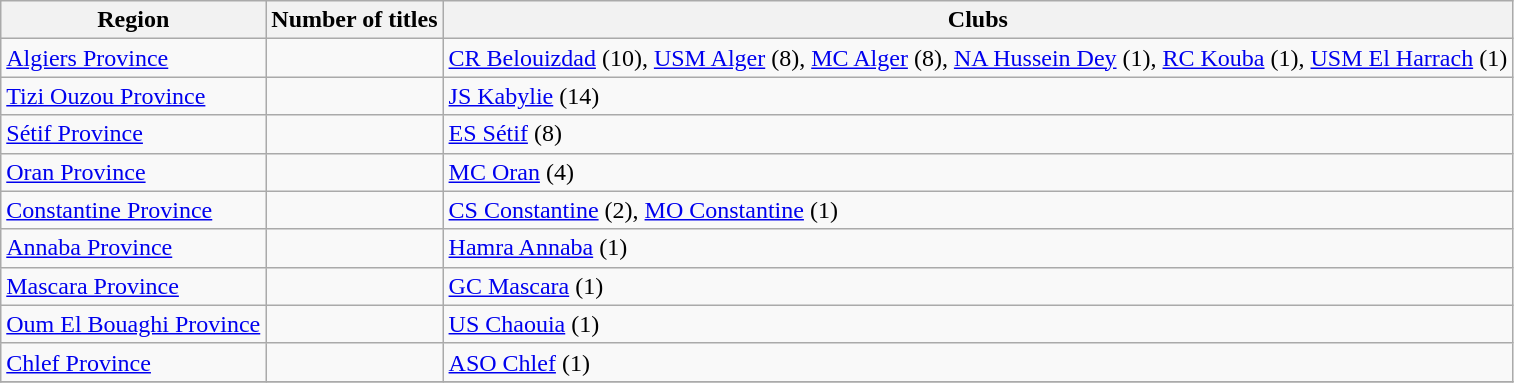<table class="wikitable sortable">
<tr>
<th>Region</th>
<th>Number of titles</th>
<th>Clubs</th>
</tr>
<tr>
<td><a href='#'>Algiers Province</a></td>
<td></td>
<td><a href='#'>CR Belouizdad</a> (10), <a href='#'>USM Alger</a> (8), <a href='#'>MC Alger</a> (8), <a href='#'>NA Hussein Dey</a> (1), <a href='#'>RC Kouba</a> (1), <a href='#'>USM El Harrach</a> (1)</td>
</tr>
<tr>
<td><a href='#'>Tizi Ouzou Province</a></td>
<td></td>
<td><a href='#'>JS Kabylie</a> (14)</td>
</tr>
<tr>
<td><a href='#'>Sétif Province</a></td>
<td></td>
<td><a href='#'>ES Sétif</a> (8)</td>
</tr>
<tr>
<td><a href='#'>Oran Province</a></td>
<td></td>
<td><a href='#'>MC Oran</a> (4)</td>
</tr>
<tr>
<td><a href='#'>Constantine Province</a></td>
<td></td>
<td><a href='#'>CS Constantine</a> (2),  <a href='#'>MO Constantine</a> (1)</td>
</tr>
<tr>
<td><a href='#'>Annaba Province</a></td>
<td></td>
<td><a href='#'>Hamra Annaba</a> (1)</td>
</tr>
<tr>
<td><a href='#'>Mascara Province</a></td>
<td></td>
<td><a href='#'>GC Mascara</a> (1)</td>
</tr>
<tr>
<td><a href='#'>Oum El Bouaghi Province</a></td>
<td></td>
<td><a href='#'>US Chaouia</a> (1)</td>
</tr>
<tr>
<td><a href='#'>Chlef Province</a></td>
<td></td>
<td><a href='#'>ASO Chlef</a> (1)</td>
</tr>
<tr>
</tr>
</table>
